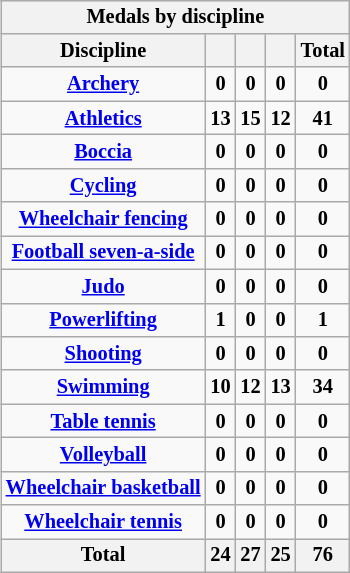<table class="wikitable" style="font-size:85%" align="right">
<tr bgcolor="#efefef">
<th colspan=6>Medals by discipline</th>
</tr>
<tr style="text-align:center;">
<th>Discipline</th>
<th></th>
<th></th>
<th></th>
<th>Total</th>
</tr>
<tr style="text-align:center; font-weight:bold;">
<td><a href='#'>Archery</a></td>
<td>0</td>
<td>0</td>
<td>0</td>
<td>0</td>
</tr>
<tr style="text-align:center; font-weight:bold;">
<td><a href='#'>Athletics</a></td>
<td>13</td>
<td>15</td>
<td>12</td>
<td>41</td>
</tr>
<tr style="text-align:center; font-weight:bold;">
<td><a href='#'>Boccia</a></td>
<td>0</td>
<td>0</td>
<td>0</td>
<td>0</td>
</tr>
<tr style="text-align:center; font-weight:bold;">
<td><a href='#'>Cycling</a></td>
<td>0</td>
<td>0</td>
<td>0</td>
<td>0</td>
</tr>
<tr style="text-align:center; font-weight:bold;">
<td><a href='#'>Wheelchair fencing</a></td>
<td>0</td>
<td>0</td>
<td>0</td>
<td>0</td>
</tr>
<tr style="text-align:center; font-weight:bold;">
<td><a href='#'>Football seven-a-side</a></td>
<td>0</td>
<td>0</td>
<td>0</td>
<td>0</td>
</tr>
<tr style="text-align:center; font-weight:bold;">
<td><a href='#'>Judo</a></td>
<td>0</td>
<td>0</td>
<td>0</td>
<td>0</td>
</tr>
<tr style="text-align:center; font-weight:bold;">
<td><a href='#'>Powerlifting</a></td>
<td>1</td>
<td>0</td>
<td>0</td>
<td>1</td>
</tr>
<tr style="text-align:center; font-weight:bold;">
<td><a href='#'>Shooting</a></td>
<td>0</td>
<td>0</td>
<td>0</td>
<td>0</td>
</tr>
<tr style="text-align:center; font-weight:bold;">
<td><a href='#'>Swimming</a></td>
<td>10</td>
<td>12</td>
<td>13</td>
<td>34</td>
</tr>
<tr style="text-align:center; font-weight:bold;">
<td><a href='#'>Table tennis</a></td>
<td>0</td>
<td>0</td>
<td>0</td>
<td>0</td>
</tr>
<tr style="text-align:center; font-weight:bold;">
<td><a href='#'>Volleyball</a></td>
<td>0</td>
<td>0</td>
<td>0</td>
<td>0</td>
</tr>
<tr style="text-align:center; font-weight:bold;">
<td><a href='#'>Wheelchair basketball</a></td>
<td>0</td>
<td>0</td>
<td>0</td>
<td>0</td>
</tr>
<tr style="text-align:center; font-weight:bold;">
<td><a href='#'>Wheelchair tennis</a></td>
<td>0</td>
<td>0</td>
<td>0</td>
<td>0</td>
</tr>
<tr style="text-align:center;">
<th>Total</th>
<th>24</th>
<th>27</th>
<th>25</th>
<th>76</th>
</tr>
</table>
